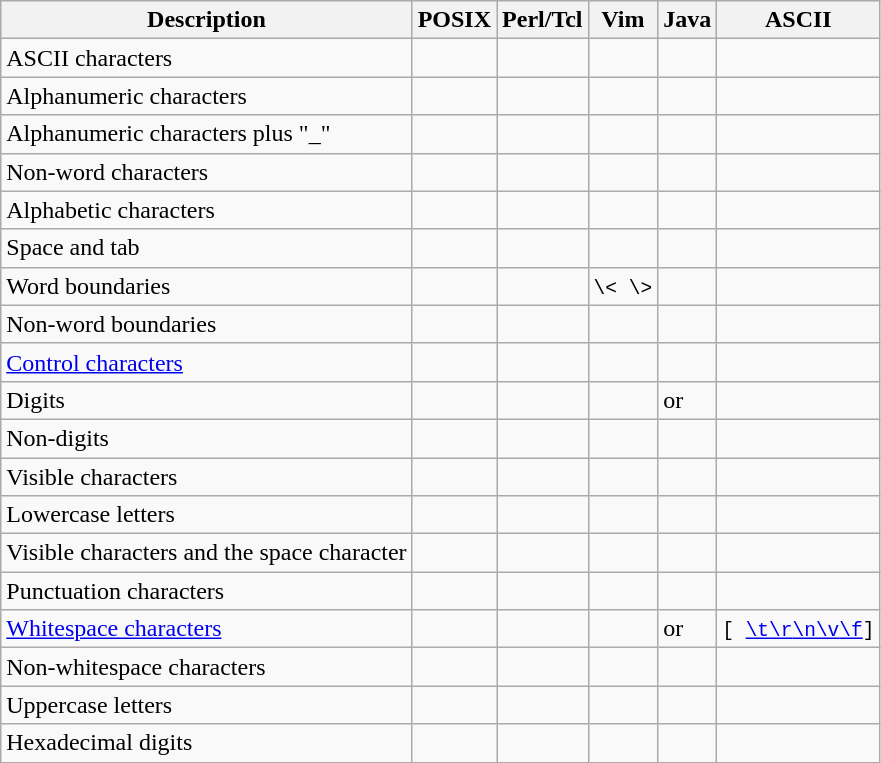<table class="wikitable sortable">
<tr>
<th>Description</th>
<th>POSIX</th>
<th>Perl/Tcl</th>
<th>Vim</th>
<th>Java</th>
<th>ASCII</th>
</tr>
<tr>
<td>ASCII characters</td>
<td></td>
<td></td>
<td></td>
<td></td>
<td></td>
</tr>
<tr>
<td>Alphanumeric characters</td>
<td></td>
<td></td>
<td></td>
<td></td>
<td></td>
</tr>
<tr>
<td>Alphanumeric characters plus "_"</td>
<td></td>
<td></td>
<td></td>
<td></td>
<td></td>
</tr>
<tr>
<td>Non-word characters</td>
<td></td>
<td></td>
<td></td>
<td></td>
<td></td>
</tr>
<tr>
<td>Alphabetic characters</td>
<td></td>
<td></td>
<td></td>
<td></td>
<td></td>
</tr>
<tr>
<td>Space and tab</td>
<td></td>
<td></td>
<td></td>
<td></td>
<td></td>
</tr>
<tr>
<td>Word boundaries</td>
<td></td>
<td></td>
<td><code>\< \></code></td>
<td></td>
<td></td>
</tr>
<tr>
<td>Non-word boundaries</td>
<td></td>
<td></td>
<td></td>
<td></td>
<td></td>
</tr>
<tr>
<td><a href='#'>Control characters</a></td>
<td></td>
<td></td>
<td></td>
<td></td>
<td></td>
</tr>
<tr>
<td>Digits</td>
<td></td>
<td></td>
<td></td>
<td> or </td>
<td></td>
</tr>
<tr>
<td>Non-digits</td>
<td></td>
<td></td>
<td></td>
<td></td>
<td></td>
</tr>
<tr>
<td>Visible characters</td>
<td></td>
<td></td>
<td></td>
<td></td>
<td></td>
</tr>
<tr>
<td>Lowercase letters</td>
<td></td>
<td></td>
<td></td>
<td></td>
<td></td>
</tr>
<tr>
<td>Visible characters and the space character</td>
<td></td>
<td></td>
<td></td>
<td></td>
<td></td>
</tr>
<tr>
<td>Punctuation characters</td>
<td></td>
<td></td>
<td></td>
<td></td>
<td></td>
</tr>
<tr>
<td><a href='#'>Whitespace characters</a></td>
<td></td>
<td></td>
<td></td>
<td> or </td>
<td><code>[ <a href='#'>\t</a><a href='#'>\r</a><a href='#'>\n</a><a href='#'>\v</a><a href='#'>\f</a>]</code></td>
</tr>
<tr>
<td>Non-whitespace characters</td>
<td></td>
<td></td>
<td></td>
<td></td>
<td></td>
</tr>
<tr>
<td>Uppercase letters</td>
<td></td>
<td></td>
<td></td>
<td></td>
<td></td>
</tr>
<tr>
<td>Hexadecimal digits</td>
<td></td>
<td></td>
<td></td>
<td></td>
<td></td>
</tr>
</table>
